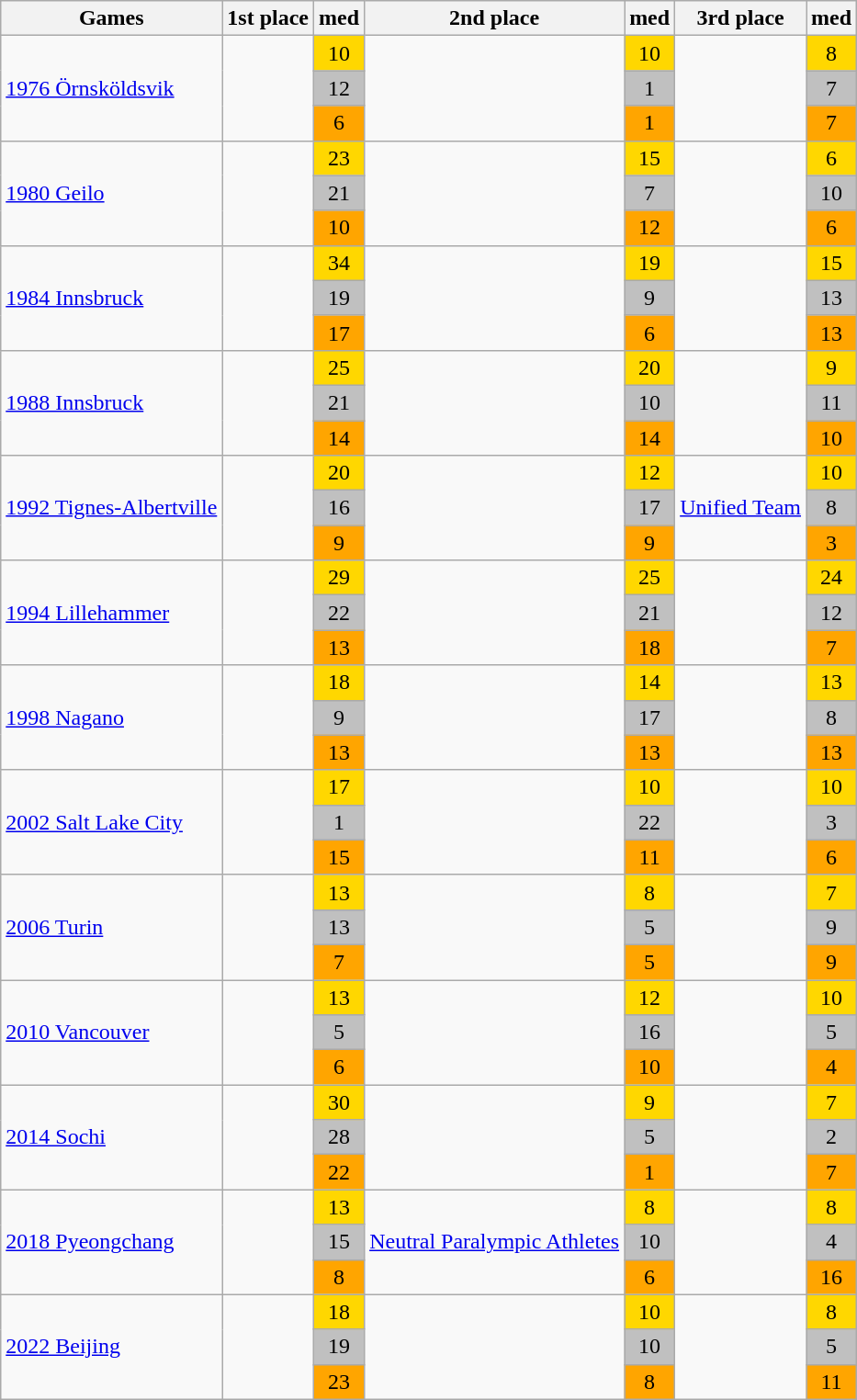<table class="wikitable" style="text-align:center">
<tr>
<th>Games</th>
<th>1st place</th>
<th>med</th>
<th>2nd place</th>
<th>med</th>
<th>3rd place</th>
<th>med</th>
</tr>
<tr>
<td rowspan="3" align=left><a href='#'>1976 Örnsköldsvik</a></td>
<td rowspan="3" align=left></td>
<td bgcolor="gold">10</td>
<td rowspan="3" align=left></td>
<td bgcolor="gold">10</td>
<td rowspan="3" align=left></td>
<td bgcolor="gold">8</td>
</tr>
<tr>
<td bgcolor="silver">12</td>
<td bgcolor="silver">1</td>
<td bgcolor="silver">7</td>
</tr>
<tr>
<td bgcolor="orange">6</td>
<td bgcolor="orange">1</td>
<td bgcolor="orange">7</td>
</tr>
<tr>
<td rowspan="3" align=left><a href='#'>1980 Geilo</a></td>
<td rowspan="3" align=left></td>
<td bgcolor="gold">23</td>
<td rowspan="3" align=left></td>
<td bgcolor="gold">15</td>
<td rowspan="3" align=left></td>
<td bgcolor="gold">6</td>
</tr>
<tr>
<td bgcolor="silver">21</td>
<td bgcolor="silver">7</td>
<td bgcolor="silver">10</td>
</tr>
<tr>
<td bgcolor="orange">10</td>
<td bgcolor="orange">12</td>
<td bgcolor="orange">6</td>
</tr>
<tr>
<td rowspan="3" align=left><a href='#'>1984 Innsbruck</a></td>
<td rowspan="3" align=left></td>
<td bgcolor="gold">34</td>
<td rowspan="3" align=left></td>
<td bgcolor="gold">19</td>
<td rowspan="3" align=left></td>
<td bgcolor="gold">15</td>
</tr>
<tr>
<td bgcolor="silver">19</td>
<td bgcolor="silver">9</td>
<td bgcolor="silver">13</td>
</tr>
<tr>
<td bgcolor="orange">17</td>
<td bgcolor="orange">6</td>
<td bgcolor="orange">13</td>
</tr>
<tr>
<td rowspan="3" align=left><a href='#'>1988 Innsbruck</a></td>
<td rowspan="3" align=left></td>
<td bgcolor="gold">25</td>
<td rowspan="3" align=left></td>
<td bgcolor="gold">20</td>
<td rowspan="3" align=left></td>
<td bgcolor="gold">9</td>
</tr>
<tr>
<td bgcolor="silver">21</td>
<td bgcolor="silver">10</td>
<td bgcolor="silver">11</td>
</tr>
<tr>
<td bgcolor="orange">14</td>
<td bgcolor="orange">14</td>
<td bgcolor="orange">10</td>
</tr>
<tr>
<td rowspan="3" align=left><a href='#'>1992 Tignes-Albertville</a></td>
<td rowspan="3" align=left></td>
<td bgcolor="gold">20</td>
<td rowspan="3" align=left></td>
<td bgcolor="gold">12</td>
<td rowspan="3" align=left> <a href='#'>Unified Team</a></td>
<td bgcolor="gold">10</td>
</tr>
<tr>
<td bgcolor="silver">16</td>
<td bgcolor="silver">17</td>
<td bgcolor="silver">8</td>
</tr>
<tr>
<td bgcolor="orange">9</td>
<td bgcolor="orange">9</td>
<td bgcolor="orange">3</td>
</tr>
<tr>
<td rowspan="3" align=left><a href='#'>1994 Lillehammer</a></td>
<td rowspan="3" align=left></td>
<td bgcolor="gold">29</td>
<td rowspan="3" align=left></td>
<td bgcolor="gold">25</td>
<td rowspan="3" align=left></td>
<td bgcolor="gold">24</td>
</tr>
<tr>
<td bgcolor="silver">22</td>
<td bgcolor="silver">21</td>
<td bgcolor="silver">12</td>
</tr>
<tr>
<td bgcolor="orange">13</td>
<td bgcolor="orange">18</td>
<td bgcolor="orange">7</td>
</tr>
<tr>
<td rowspan="3" align=left><a href='#'>1998 Nagano</a></td>
<td rowspan="3" align=left></td>
<td bgcolor="gold">18</td>
<td rowspan="3" align=left></td>
<td bgcolor="gold">14</td>
<td rowspan="3" align=left></td>
<td bgcolor="gold">13</td>
</tr>
<tr>
<td bgcolor="silver">9</td>
<td bgcolor="silver">17</td>
<td bgcolor="silver">8</td>
</tr>
<tr>
<td bgcolor="orange">13</td>
<td bgcolor="orange">13</td>
<td bgcolor="orange">13</td>
</tr>
<tr>
<td rowspan="3" align=left><a href='#'>2002 Salt Lake City</a></td>
<td rowspan="3" align=left></td>
<td bgcolor="gold">17</td>
<td rowspan="3" align=left></td>
<td bgcolor="gold">10</td>
<td rowspan="3" align=left></td>
<td bgcolor="gold">10</td>
</tr>
<tr>
<td bgcolor="silver">1</td>
<td bgcolor="silver">22</td>
<td bgcolor="silver">3</td>
</tr>
<tr>
<td bgcolor="orange">15</td>
<td bgcolor="orange">11</td>
<td bgcolor="orange">6</td>
</tr>
<tr>
<td rowspan="3" align=left><a href='#'>2006 Turin</a></td>
<td rowspan="3" align=left></td>
<td bgcolor="gold">13</td>
<td rowspan="3" align=left></td>
<td bgcolor="gold">8</td>
<td rowspan="3" align=left></td>
<td bgcolor="gold">7</td>
</tr>
<tr>
<td bgcolor="silver">13</td>
<td bgcolor="silver">5</td>
<td bgcolor="silver">9</td>
</tr>
<tr>
<td bgcolor="orange">7</td>
<td bgcolor="orange">5</td>
<td bgcolor="orange">9</td>
</tr>
<tr>
<td rowspan="3" align=left><a href='#'>2010 Vancouver</a></td>
<td rowspan="3" align=left></td>
<td bgcolor="gold">13</td>
<td rowspan="3" align=left></td>
<td bgcolor="gold">12</td>
<td rowspan="3" align=left></td>
<td bgcolor="gold">10</td>
</tr>
<tr>
<td bgcolor="silver">5</td>
<td bgcolor="silver">16</td>
<td bgcolor="silver">5</td>
</tr>
<tr>
<td bgcolor="orange">6</td>
<td bgcolor="orange">10</td>
<td bgcolor="orange">4</td>
</tr>
<tr>
<td rowspan="3" align=left><a href='#'>2014 Sochi</a></td>
<td rowspan="3" align=left></td>
<td bgcolor="gold">30</td>
<td rowspan="3" align=left></td>
<td bgcolor="gold">9</td>
<td rowspan="3" align=left></td>
<td bgcolor="gold">7</td>
</tr>
<tr>
<td bgcolor="silver">28</td>
<td bgcolor="silver">5</td>
<td bgcolor="silver">2</td>
</tr>
<tr>
<td bgcolor="orange">22</td>
<td bgcolor="orange">1</td>
<td bgcolor="orange">7</td>
</tr>
<tr>
<td rowspan="3" align=left><a href='#'>2018 Pyeongchang</a></td>
<td rowspan="3" align=left></td>
<td bgcolor="gold">13</td>
<td rowspan="3" align=left> <a href='#'>Neutral Paralympic Athletes</a></td>
<td bgcolor="gold">8</td>
<td rowspan="3" align=left></td>
<td bgcolor="gold">8</td>
</tr>
<tr>
<td bgcolor="silver">15</td>
<td bgcolor="silver">10</td>
<td bgcolor="silver">4</td>
</tr>
<tr>
<td bgcolor="orange">8</td>
<td bgcolor="orange">6</td>
<td bgcolor="orange">16</td>
</tr>
<tr>
<td rowspan="3" align=left><a href='#'>2022 Beijing</a></td>
<td rowspan="3" align=left></td>
<td bgcolor="gold">18</td>
<td rowspan="3" align=left></td>
<td bgcolor="gold">10</td>
<td rowspan="3" align=left></td>
<td bgcolor="gold">8</td>
</tr>
<tr>
<td bgcolor="silver">19</td>
<td bgcolor="silver">10</td>
<td bgcolor="silver">5</td>
</tr>
<tr>
<td bgcolor="orange">23</td>
<td bgcolor="orange">8</td>
<td bgcolor="orange">11</td>
</tr>
</table>
